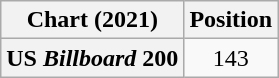<table class="wikitable plainrowheaders" style="text-align:center">
<tr>
<th scope="col">Chart (2021)</th>
<th scope="col">Position</th>
</tr>
<tr>
<th scope="row">US <em>Billboard</em> 200</th>
<td>143</td>
</tr>
</table>
